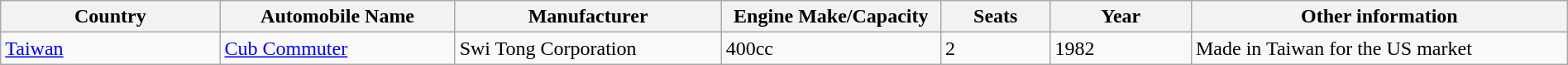<table class="wikitable sortable" style="width:100%;">
<tr>
<th style="width:14%;">Country</th>
<th style="width:15%;">Automobile Name</th>
<th style="width:17%;">Manufacturer</th>
<th style="width:14%;">Engine Make/Capacity</th>
<th style="width:7%;">Seats</th>
<th style="width:9%;">Year</th>
<th style="width:24%;">Other information</th>
</tr>
<tr>
<td> <a href='#'>Taiwan</a></td>
<td><a href='#'>Cub Commuter</a></td>
<td>Swi Tong Corporation</td>
<td>400cc</td>
<td>2</td>
<td>1982</td>
<td>Made in Taiwan for the US market</td>
</tr>
</table>
